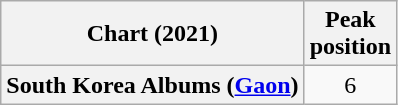<table class="wikitable plainrowheaders" style="text-align:center">
<tr>
<th scope="col">Chart (2021)</th>
<th scope="col">Peak<br>position</th>
</tr>
<tr>
<th scope="row">South Korea Albums (<a href='#'>Gaon</a>)</th>
<td>6</td>
</tr>
</table>
